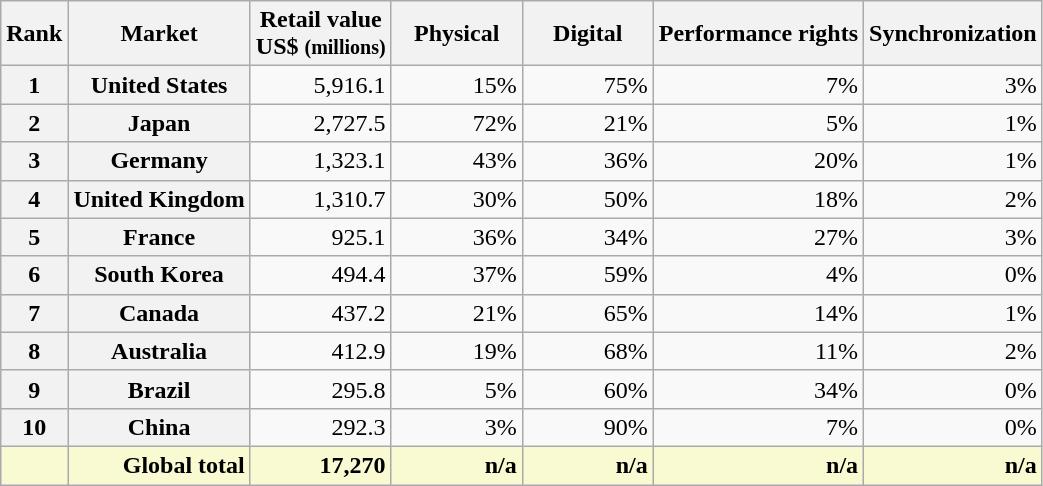<table class="wikitable plainrowheaders sortable" style="text-align:right;">
<tr>
<th scope="col">Rank</th>
<th scope="col">Market</th>
<th scope="col">Retail value<br>US$ <small>(millions)</small></th>
<th scope="col" style="width:5em;">Physical</th>
<th scope="col" style="width:5em;">Digital</th>
<th scope="col">Performance rights</th>
<th scope="col">Synchronization</th>
</tr>
<tr>
<th>1</th>
<th scope="row">United States</th>
<td>5,916.1</td>
<td>15%</td>
<td>75%</td>
<td>7%</td>
<td>3%</td>
</tr>
<tr>
<th>2</th>
<th scope="row">Japan</th>
<td>2,727.5</td>
<td>72%</td>
<td>21%</td>
<td>5%</td>
<td>1%</td>
</tr>
<tr>
<th>3</th>
<th scope="row">Germany</th>
<td>1,323.1</td>
<td>43%</td>
<td>36%</td>
<td>20%</td>
<td>1%</td>
</tr>
<tr>
<th>4</th>
<th scope="row">United Kingdom</th>
<td>1,310.7</td>
<td>30%</td>
<td>50%</td>
<td>18%</td>
<td>2%</td>
</tr>
<tr>
<th>5</th>
<th scope="row">France</th>
<td>925.1</td>
<td>36%</td>
<td>34%</td>
<td>27%</td>
<td>3%</td>
</tr>
<tr>
<th>6</th>
<th scope="row">South Korea</th>
<td>494.4</td>
<td>37%</td>
<td>59%</td>
<td>4%</td>
<td>0%</td>
</tr>
<tr>
<th>7</th>
<th scope="row">Canada</th>
<td>437.2</td>
<td>21%</td>
<td>65%</td>
<td>14%</td>
<td>1%</td>
</tr>
<tr>
<th>8</th>
<th scope="row">Australia</th>
<td>412.9</td>
<td>19%</td>
<td>68%</td>
<td>11%</td>
<td>2%</td>
</tr>
<tr>
<th>9</th>
<th scope="row">Brazil</th>
<td>295.8</td>
<td>5%</td>
<td>60%</td>
<td>34%</td>
<td>0%</td>
</tr>
<tr>
<th>10</th>
<th scope="row">China</th>
<td>292.3</td>
<td>3%</td>
<td>90%</td>
<td>7%</td>
<td>0%</td>
</tr>
<tr class="sortbottom" style="background-color:#FAFAD2; font-weight:bold;">
<td></td>
<td>Global total</td>
<td>17,270</td>
<td>n/a</td>
<td>n/a</td>
<td>n/a</td>
<td>n/a</td>
</tr>
</table>
